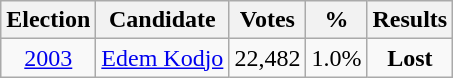<table class=wikitable style=text-align:center>
<tr>
<th>Election</th>
<th>Candidate</th>
<th>Votes</th>
<th>%</th>
<th>Results</th>
</tr>
<tr>
<td><a href='#'>2003</a></td>
<td><a href='#'>Edem Kodjo</a></td>
<td>22,482</td>
<td>1.0%</td>
<td><strong>Lost</strong> </td>
</tr>
</table>
